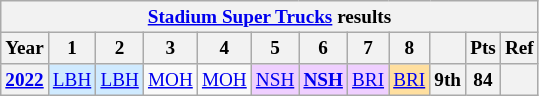<table class="wikitable" style="text-align:center; font-size:80%">
<tr>
<th colspan=45><a href='#'>Stadium Super Trucks</a> results</th>
</tr>
<tr>
<th>Year</th>
<th>1</th>
<th>2</th>
<th>3</th>
<th>4</th>
<th>5</th>
<th>6</th>
<th>7</th>
<th>8</th>
<th></th>
<th>Pts</th>
<th>Ref</th>
</tr>
<tr>
<th><a href='#'>2022</a></th>
<td style="background:#CFEAFF;"><a href='#'>LBH</a><br></td>
<td style="background:#CFEAFF;"><a href='#'>LBH</a><br></td>
<td><a href='#'>MOH</a></td>
<td><a href='#'>MOH</a></td>
<td style="background:#EFCFFF;"><a href='#'>NSH</a><br></td>
<td style="background:#EFCFFF;"><strong><a href='#'>NSH</a></strong><br></td>
<td style="background:#EFCFFF;"><a href='#'>BRI</a><br></td>
<td style="background:#FFDF9F;"><a href='#'>BRI</a><br></td>
<th>9th</th>
<th>84</th>
<th></th>
</tr>
</table>
